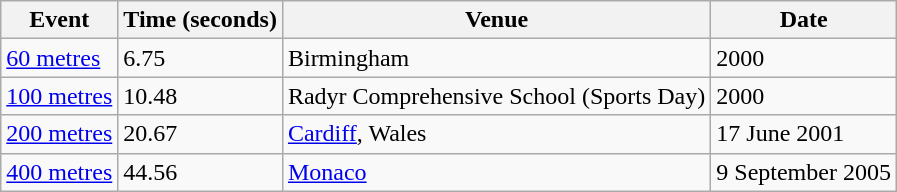<table class="wikitable">
<tr>
<th>Event</th>
<th>Time (seconds)</th>
<th>Venue</th>
<th>Date</th>
</tr>
<tr>
<td><a href='#'>60 metres</a></td>
<td>6.75</td>
<td>Birmingham</td>
<td>2000</td>
</tr>
<tr>
<td><a href='#'>100 metres</a></td>
<td>10.48</td>
<td>Radyr Comprehensive School (Sports Day)</td>
<td>2000</td>
</tr>
<tr>
<td><a href='#'>200 metres</a></td>
<td>20.67</td>
<td><a href='#'>Cardiff</a>, Wales</td>
<td>17 June 2001</td>
</tr>
<tr>
<td><a href='#'>400 metres</a></td>
<td>44.56</td>
<td><a href='#'>Monaco</a></td>
<td>9 September 2005</td>
</tr>
</table>
